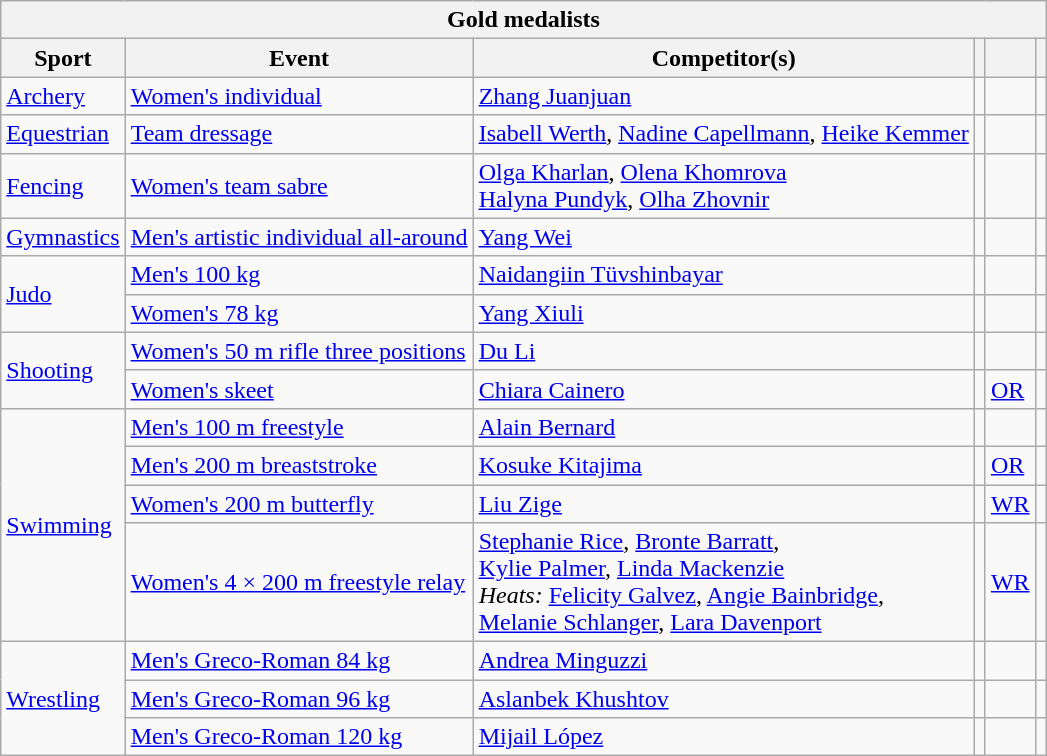<table class="wikitable">
<tr>
<th colspan="6">Gold medalists</th>
</tr>
<tr>
<th>Sport</th>
<th>Event</th>
<th>Competitor(s)</th>
<th></th>
<th></th>
<th></th>
</tr>
<tr>
<td><a href='#'>Archery</a></td>
<td><a href='#'>Women's individual</a></td>
<td><a href='#'>Zhang Juanjuan</a></td>
<td></td>
<td></td>
<td></td>
</tr>
<tr>
<td><a href='#'>Equestrian</a></td>
<td><a href='#'>Team dressage</a></td>
<td><span><a href='#'>Isabell Werth</a>, <a href='#'>Nadine Capellmann</a>, <a href='#'>Heike Kemmer</a></span></td>
<td></td>
<td></td>
<td></td>
</tr>
<tr>
<td><a href='#'>Fencing</a></td>
<td><a href='#'>Women's team sabre</a></td>
<td><span><a href='#'>Olga Kharlan</a>, <a href='#'>Olena Khomrova</a><br> <a href='#'>Halyna Pundyk</a>, <a href='#'>Olha Zhovnir</a></span></td>
<td></td>
<td></td>
<td></td>
</tr>
<tr>
<td><a href='#'>Gymnastics</a></td>
<td><a href='#'>Men's artistic individual all-around</a></td>
<td><a href='#'>Yang Wei</a></td>
<td></td>
<td></td>
<td></td>
</tr>
<tr>
<td rowspan=2><a href='#'>Judo</a></td>
<td><a href='#'>Men's 100 kg</a></td>
<td><a href='#'>Naidangiin Tüvshinbayar</a></td>
<td></td>
<td></td>
<td></td>
</tr>
<tr>
<td><a href='#'>Women's 78 kg</a></td>
<td><a href='#'>Yang Xiuli</a></td>
<td></td>
<td></td>
<td></td>
</tr>
<tr>
<td rowspan=2><a href='#'>Shooting</a></td>
<td><a href='#'>Women's 50 m rifle three positions</a></td>
<td><a href='#'>Du Li</a></td>
<td></td>
<td></td>
<td></td>
</tr>
<tr>
<td><a href='#'>Women's skeet</a></td>
<td><a href='#'>Chiara Cainero</a></td>
<td></td>
<td><a href='#'>OR</a></td>
<td></td>
</tr>
<tr>
<td rowspan=4><a href='#'>Swimming</a></td>
<td><a href='#'>Men's 100 m freestyle</a></td>
<td><a href='#'>Alain Bernard</a></td>
<td></td>
<td></td>
<td></td>
</tr>
<tr>
<td><a href='#'>Men's 200 m breaststroke</a></td>
<td><a href='#'>Kosuke Kitajima</a></td>
<td></td>
<td><a href='#'>OR</a></td>
<td></td>
</tr>
<tr>
<td><a href='#'>Women's 200 m butterfly</a></td>
<td><a href='#'>Liu Zige</a></td>
<td></td>
<td><a href='#'>WR</a></td>
<td></td>
</tr>
<tr>
<td><a href='#'>Women's 4 × 200 m freestyle relay</a></td>
<td><span><a href='#'>Stephanie Rice</a>, <a href='#'>Bronte Barratt</a>,<br><a href='#'>Kylie Palmer</a>, <a href='#'>Linda Mackenzie</a><br><em>Heats:</em> <a href='#'>Felicity Galvez</a>, <a href='#'>Angie Bainbridge</a>,<br><a href='#'>Melanie Schlanger</a>, <a href='#'>Lara Davenport</a></span></td>
<td></td>
<td><a href='#'>WR</a></td>
<td></td>
</tr>
<tr>
<td rowspan=3><a href='#'>Wrestling</a></td>
<td><a href='#'>Men's Greco-Roman 84 kg</a></td>
<td><a href='#'>Andrea Minguzzi</a></td>
<td></td>
<td></td>
<td></td>
</tr>
<tr>
<td><a href='#'>Men's Greco-Roman 96 kg</a></td>
<td><a href='#'>Aslanbek Khushtov</a></td>
<td></td>
<td></td>
<td></td>
</tr>
<tr>
<td><a href='#'>Men's Greco-Roman 120 kg</a></td>
<td><a href='#'>Mijail López</a></td>
<td></td>
<td></td>
<td></td>
</tr>
</table>
